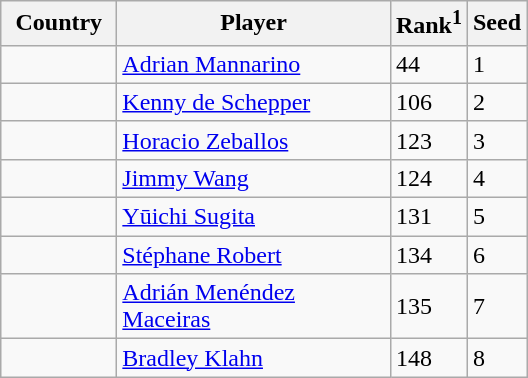<table class="sortable wikitable">
<tr>
<th width="70">Country</th>
<th width="175">Player</th>
<th>Rank<sup>1</sup></th>
<th>Seed</th>
</tr>
<tr>
<td></td>
<td><a href='#'>Adrian Mannarino</a></td>
<td>44</td>
<td>1</td>
</tr>
<tr>
<td></td>
<td><a href='#'>Kenny de Schepper</a></td>
<td>106</td>
<td>2</td>
</tr>
<tr>
<td></td>
<td><a href='#'>Horacio Zeballos</a></td>
<td>123</td>
<td>3</td>
</tr>
<tr>
<td></td>
<td><a href='#'>Jimmy Wang</a></td>
<td>124</td>
<td>4</td>
</tr>
<tr>
<td></td>
<td><a href='#'>Yūichi Sugita</a></td>
<td>131</td>
<td>5</td>
</tr>
<tr>
<td></td>
<td><a href='#'>Stéphane Robert</a></td>
<td>134</td>
<td>6</td>
</tr>
<tr>
<td></td>
<td><a href='#'>Adrián Menéndez Maceiras</a></td>
<td>135</td>
<td>7</td>
</tr>
<tr>
<td></td>
<td><a href='#'>Bradley Klahn</a></td>
<td>148</td>
<td>8</td>
</tr>
</table>
